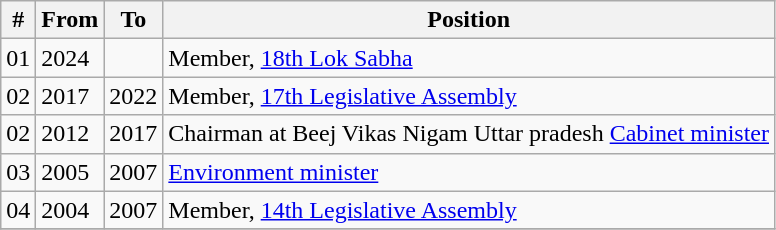<table class="wikitable sortable">
<tr>
<th>#</th>
<th>From</th>
<th>To</th>
<th>Position</th>
</tr>
<tr>
<td>01</td>
<td>2024</td>
<td></td>
<td>Member, <a href='#'>18th Lok Sabha</a></td>
</tr>
<tr>
<td>02</td>
<td>2017</td>
<td>2022</td>
<td>Member, <a href='#'>17th Legislative Assembly</a></td>
</tr>
<tr>
<td>02</td>
<td>2012</td>
<td>2017</td>
<td>Chairman at Beej Vikas Nigam Uttar pradesh <a href='#'>Cabinet minister</a></td>
</tr>
<tr>
<td>03</td>
<td>2005</td>
<td>2007</td>
<td><a href='#'>Environment minister</a></td>
</tr>
<tr>
<td>04</td>
<td>2004</td>
<td>2007</td>
<td>Member, <a href='#'>14th Legislative Assembly</a></td>
</tr>
<tr>
</tr>
</table>
